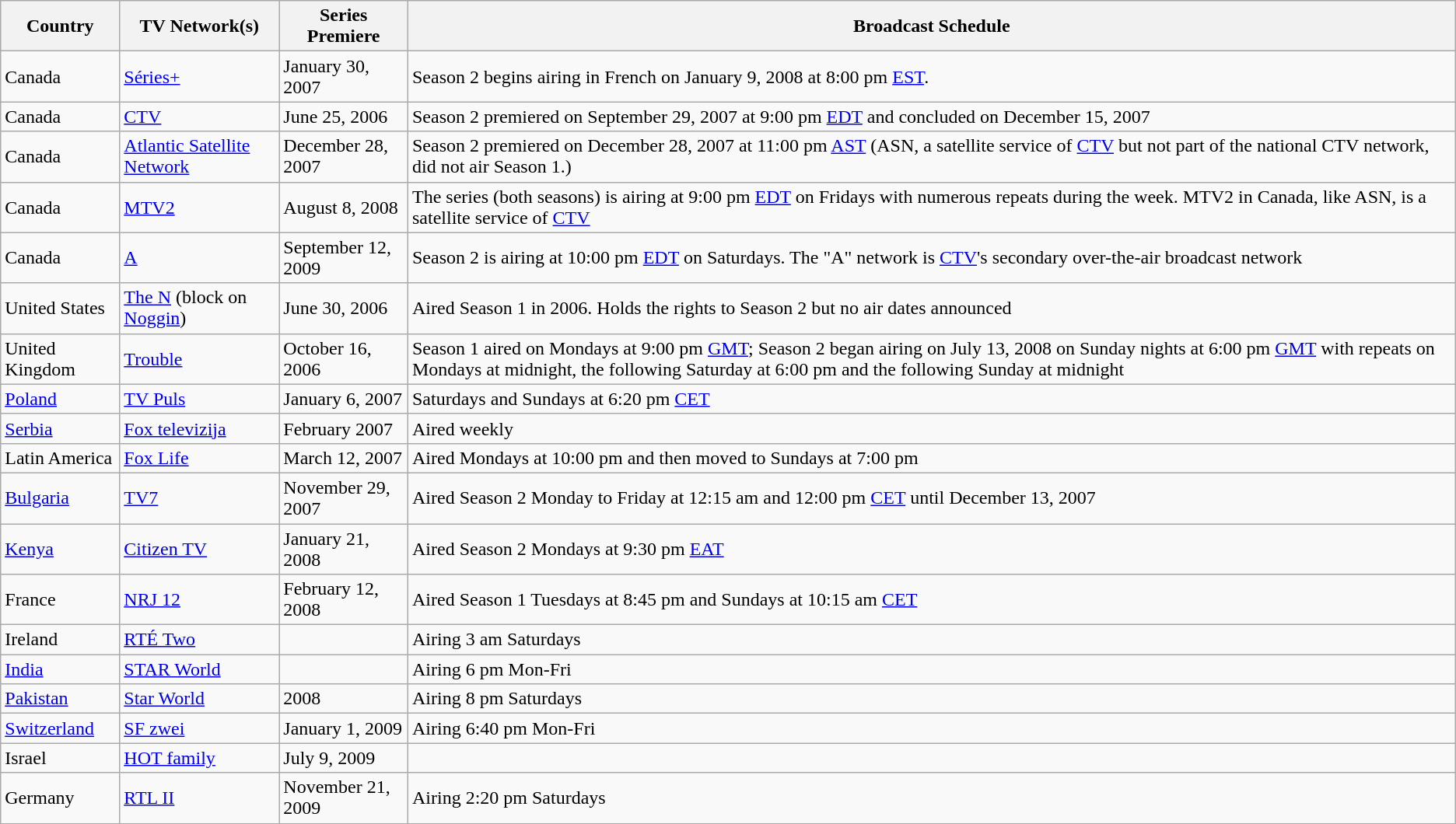<table class="wikitable">
<tr>
<th>Country</th>
<th>TV Network(s)</th>
<th>Series Premiere</th>
<th>Broadcast Schedule</th>
</tr>
<tr>
<td> Canada</td>
<td><a href='#'>Séries+</a></td>
<td>January 30, 2007</td>
<td>Season 2 begins airing in French on January 9, 2008 at 8:00 pm <a href='#'>EST</a>.</td>
</tr>
<tr>
<td> Canada</td>
<td><a href='#'>CTV</a></td>
<td>June 25, 2006</td>
<td>Season 2 premiered on September 29, 2007 at 9:00 pm <a href='#'>EDT</a> and concluded on December 15, 2007</td>
</tr>
<tr>
<td> Canada</td>
<td><a href='#'>Atlantic Satellite Network</a></td>
<td>December 28, 2007</td>
<td>Season 2 premiered on December 28, 2007 at 11:00 pm <a href='#'>AST</a> (ASN, a satellite service of <a href='#'>CTV</a> but not part of the national CTV network, did not air Season 1.)</td>
</tr>
<tr>
<td> Canada</td>
<td><a href='#'>MTV2</a></td>
<td>August 8, 2008</td>
<td>The series (both seasons) is airing at 9:00 pm <a href='#'>EDT</a> on Fridays with numerous repeats during the week. MTV2 in Canada, like ASN, is a satellite service of <a href='#'>CTV</a></td>
</tr>
<tr>
<td> Canada</td>
<td><a href='#'>A</a></td>
<td>September 12, 2009</td>
<td>Season 2 is airing at 10:00 pm <a href='#'>EDT</a> on Saturdays. The "A" network is <a href='#'>CTV</a>'s secondary over-the-air broadcast network</td>
</tr>
<tr>
<td> United States</td>
<td><a href='#'>The N</a> (block on <a href='#'>Noggin</a>)</td>
<td>June 30, 2006</td>
<td>Aired Season 1 in 2006. Holds the rights to Season 2 but no air dates announced</td>
</tr>
<tr>
<td> United Kingdom</td>
<td><a href='#'>Trouble</a></td>
<td>October 16, 2006</td>
<td>Season 1 aired on Mondays at 9:00 pm <a href='#'>GMT</a>; Season 2 began airing on July 13, 2008 on Sunday nights at 6:00 pm <a href='#'>GMT</a> with repeats on Mondays at midnight, the following Saturday at 6:00 pm and the following Sunday at midnight</td>
</tr>
<tr>
<td> <a href='#'>Poland</a></td>
<td><a href='#'>TV Puls</a></td>
<td>January 6, 2007</td>
<td>Saturdays and Sundays at 6:20 pm <a href='#'>CET</a></td>
</tr>
<tr>
<td> <a href='#'>Serbia</a></td>
<td><a href='#'>Fox televizija</a></td>
<td>February 2007</td>
<td>Aired weekly</td>
</tr>
<tr>
<td>Latin America</td>
<td><a href='#'>Fox Life</a></td>
<td>March 12, 2007</td>
<td>Aired Mondays at 10:00 pm and then moved to Sundays at 7:00 pm</td>
</tr>
<tr>
<td> <a href='#'>Bulgaria</a></td>
<td><a href='#'>TV7</a></td>
<td>November 29, 2007</td>
<td>Aired Season 2 Monday to Friday at 12:15 am and 12:00 pm <a href='#'>CET</a> until December 13, 2007</td>
</tr>
<tr>
<td> <a href='#'>Kenya</a></td>
<td><a href='#'>Citizen TV</a></td>
<td>January 21, 2008</td>
<td>Aired Season 2 Mondays at 9:30 pm <a href='#'>EAT</a></td>
</tr>
<tr>
<td> France</td>
<td><a href='#'>NRJ 12</a></td>
<td>February 12, 2008</td>
<td>Aired Season 1 Tuesdays at 8:45 pm and Sundays at 10:15 am <a href='#'>CET</a></td>
</tr>
<tr>
<td> Ireland</td>
<td><a href='#'>RTÉ Two</a></td>
<td></td>
<td>Airing 3 am Saturdays</td>
</tr>
<tr>
<td> <a href='#'>India</a></td>
<td><a href='#'>STAR World</a></td>
<td></td>
<td>Airing 6 pm Mon-Fri</td>
</tr>
<tr>
<td> <a href='#'>Pakistan</a></td>
<td><a href='#'>Star World</a></td>
<td>2008</td>
<td>Airing 8 pm Saturdays</td>
</tr>
<tr>
<td> <a href='#'>Switzerland</a></td>
<td><a href='#'>SF zwei</a></td>
<td>January 1, 2009</td>
<td>Airing 6:40 pm Mon-Fri</td>
</tr>
<tr>
<td> Israel</td>
<td><a href='#'>HOT family</a></td>
<td>July 9, 2009</td>
<td></td>
</tr>
<tr>
<td> Germany</td>
<td><a href='#'>RTL II</a></td>
<td>November 21, 2009</td>
<td>Airing 2:20 pm Saturdays</td>
</tr>
</table>
